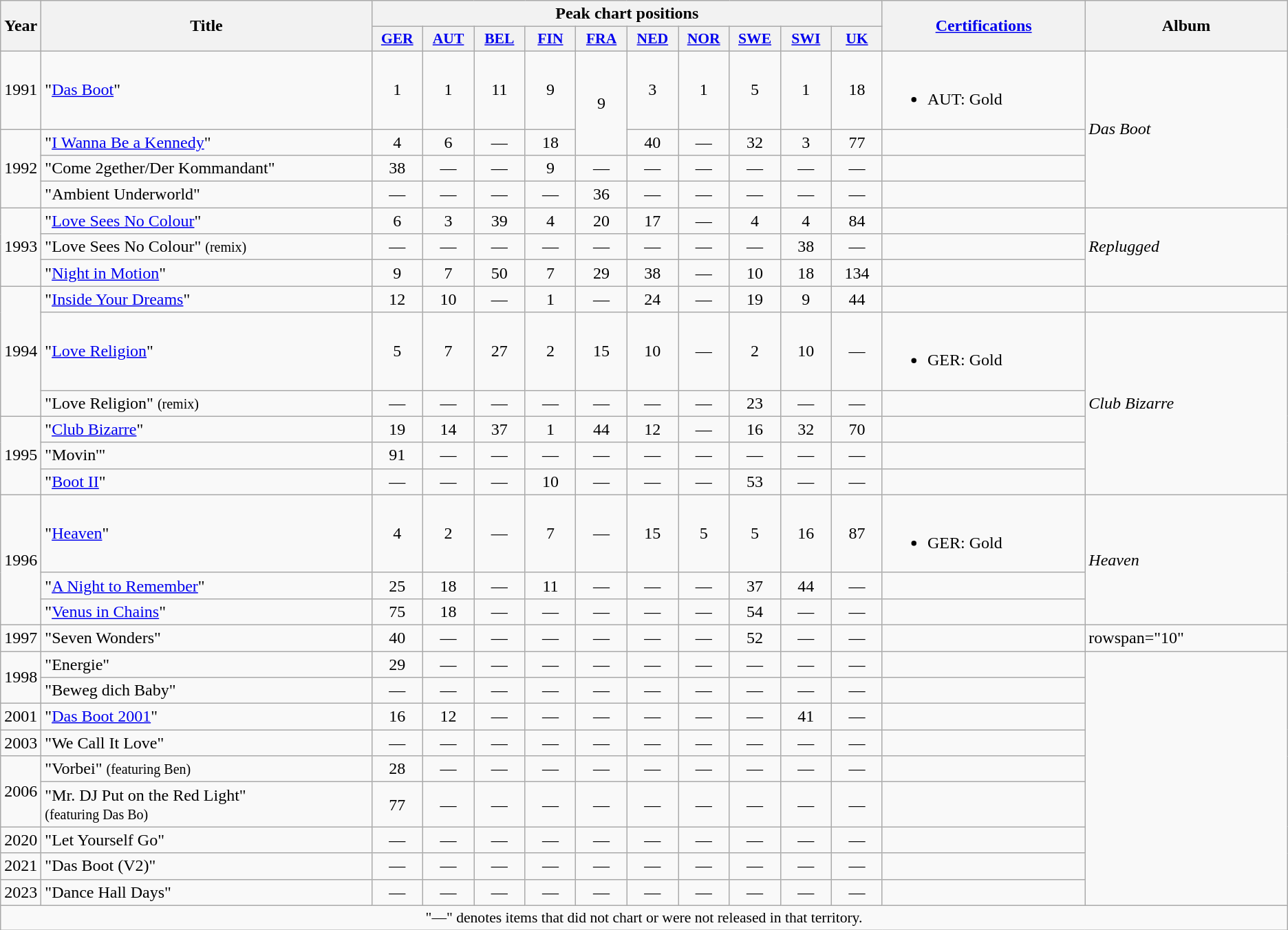<table class="wikitable">
<tr>
<th rowspan="2">Year</th>
<th rowspan="2" style="width:20em;">Title</th>
<th colspan="10">Peak chart positions</th>
<th rowspan="2" style="width:12em;"><a href='#'>Certifications</a></th>
<th rowspan="2" style="width:12em;">Album</th>
</tr>
<tr>
<th style="width:3em;font-size:90%;"><a href='#'>GER</a><br></th>
<th style="width:3em;font-size:90%;"><a href='#'>AUT</a><br></th>
<th style="width:3em;font-size:90%;"><a href='#'>BEL</a><br></th>
<th style="width:3em;font-size:90%;"><a href='#'>FIN</a><br></th>
<th style="width:3em;font-size:90%;"><a href='#'>FRA</a><br></th>
<th style="width:3em;font-size:90%;"><a href='#'>NED</a><br></th>
<th style="width:3em;font-size:90%;"><a href='#'>NOR</a><br></th>
<th style="width:3em;font-size:90%;"><a href='#'>SWE</a><br></th>
<th style="width:3em;font-size:90%;"><a href='#'>SWI</a><br></th>
<th style="width:3em;font-size:90%;"><a href='#'>UK</a><br></th>
</tr>
<tr>
<td>1991</td>
<td>"<a href='#'>Das Boot</a>"</td>
<td align="center">1</td>
<td align="center">1</td>
<td align="center">11</td>
<td align="center">9</td>
<td align="center" rowspan="2">9</td>
<td align="center">3</td>
<td align="center">1</td>
<td align="center">5</td>
<td align="center">1</td>
<td align="center">18</td>
<td><br><ul><li>AUT: Gold</li></ul></td>
<td align="left" rowspan="4"><em>Das Boot</em></td>
</tr>
<tr>
<td rowspan="3">1992</td>
<td>"<a href='#'>I Wanna Be a Kennedy</a>"</td>
<td align="center">4</td>
<td align="center">6</td>
<td align="center">—</td>
<td align="center">18</td>
<td align="center">40</td>
<td align="center">—</td>
<td align="center">32</td>
<td align="center">3</td>
<td align="center">77</td>
<td></td>
</tr>
<tr>
<td>"Come 2gether/Der Kommandant"</td>
<td align="center">38</td>
<td align="center">—</td>
<td align="center">—</td>
<td align="center">9</td>
<td align="center">—</td>
<td align="center">—</td>
<td align="center">—</td>
<td align="center">—</td>
<td align="center">—</td>
<td align="center">—</td>
<td></td>
</tr>
<tr>
<td>"Ambient Underworld"</td>
<td align="center">—</td>
<td align="center">—</td>
<td align="center">—</td>
<td align="center">—</td>
<td align="center">36</td>
<td align="center">—</td>
<td align="center">—</td>
<td align="center">—</td>
<td align="center">—</td>
<td align="center">—</td>
<td></td>
</tr>
<tr>
<td rowspan="3">1993</td>
<td>"<a href='#'>Love Sees No Colour</a>"</td>
<td align="center">6</td>
<td align="center">3</td>
<td align="center">39</td>
<td align="center">4</td>
<td align="center">20</td>
<td align="center">17</td>
<td align="center">—</td>
<td align="center">4</td>
<td align="center">4</td>
<td align="center">84</td>
<td></td>
<td align="left" rowspan="3"><em>Replugged</em></td>
</tr>
<tr>
<td>"Love Sees No Colour" <small>(remix)</small></td>
<td align="center">—</td>
<td align="center">—</td>
<td align="center">—</td>
<td align="center">—</td>
<td align="center">—</td>
<td align="center">—</td>
<td align="center">—</td>
<td align="center">—</td>
<td align="center">38</td>
<td align="center">—</td>
<td></td>
</tr>
<tr>
<td>"<a href='#'>Night in Motion</a>"</td>
<td align="center">9</td>
<td align="center">7</td>
<td align="center">50</td>
<td align="center">7</td>
<td align="center">29</td>
<td align="center">38</td>
<td align="center">—</td>
<td align="center">10</td>
<td align="center">18</td>
<td align="center">134</td>
<td></td>
</tr>
<tr>
<td rowspan="3">1994</td>
<td>"<a href='#'>Inside Your Dreams</a>"</td>
<td align="center">12</td>
<td align="center">10</td>
<td align="center">—</td>
<td align="center">1</td>
<td align="center">—</td>
<td align="center">24</td>
<td align="center">—</td>
<td align="center">19</td>
<td align="center">9</td>
<td align="center">44</td>
<td></td>
<td></td>
</tr>
<tr>
<td>"<a href='#'>Love Religion</a>"</td>
<td align="center">5</td>
<td align="center">7</td>
<td align="center">27</td>
<td align="center">2</td>
<td align="center">15</td>
<td align="center">10</td>
<td align="center">—</td>
<td align="center">2</td>
<td align="center">10</td>
<td align="center">—</td>
<td><br><ul><li>GER: Gold</li></ul></td>
<td align="left" rowspan="5"><em>Club Bizarre</em></td>
</tr>
<tr>
<td>"Love Religion" <small>(remix)</small></td>
<td align="center">—</td>
<td align="center">—</td>
<td align="center">—</td>
<td align="center">—</td>
<td align="center">—</td>
<td align="center">—</td>
<td align="center">—</td>
<td align="center">23</td>
<td align="center">—</td>
<td align="center">—</td>
<td></td>
</tr>
<tr>
<td rowspan="3">1995</td>
<td>"<a href='#'>Club Bizarre</a>"</td>
<td align="center">19</td>
<td align="center">14</td>
<td align="center">37</td>
<td align="center">1</td>
<td align="center">44</td>
<td align="center">12</td>
<td align="center">—</td>
<td align="center">16</td>
<td align="center">32</td>
<td align="center">70</td>
<td></td>
</tr>
<tr>
<td>"Movin'"</td>
<td align="center">91</td>
<td align="center">—</td>
<td align="center">—</td>
<td align="center">—</td>
<td align="center">—</td>
<td align="center">—</td>
<td align="center">—</td>
<td align="center">—</td>
<td align="center">—</td>
<td align="center">—</td>
<td></td>
</tr>
<tr>
<td>"<a href='#'>Boot II</a>"</td>
<td align="center">—</td>
<td align="center">—</td>
<td align="center">—</td>
<td align="center">10</td>
<td align="center">—</td>
<td align="center">—</td>
<td align="center">—</td>
<td align="center">53</td>
<td align="center">—</td>
<td align="center">—</td>
<td></td>
</tr>
<tr>
<td rowspan="3">1996</td>
<td>"<a href='#'>Heaven</a>"</td>
<td align="center">4</td>
<td align="center">2</td>
<td align="center">—</td>
<td align="center">7</td>
<td align="center">—</td>
<td align="center">15</td>
<td align="center">5</td>
<td align="center">5</td>
<td align="center">16</td>
<td align="center">87</td>
<td><br><ul><li>GER: Gold</li></ul></td>
<td align="left" rowspan="3"><em>Heaven</em></td>
</tr>
<tr>
<td>"<a href='#'>A Night to Remember</a>"</td>
<td align="center">25</td>
<td align="center">18</td>
<td align="center">—</td>
<td align="center">11</td>
<td align="center">—</td>
<td align="center">—</td>
<td align="center">—</td>
<td align="center">37</td>
<td align="center">44</td>
<td align="center">—</td>
<td></td>
</tr>
<tr>
<td>"<a href='#'>Venus in Chains</a>"</td>
<td align="center">75</td>
<td align="center">18</td>
<td align="center">—</td>
<td align="center">—</td>
<td align="center">—</td>
<td align="center">—</td>
<td align="center">—</td>
<td align="center">54</td>
<td align="center">—</td>
<td align="center">—</td>
<td></td>
</tr>
<tr>
<td>1997</td>
<td>"Seven Wonders"</td>
<td align="center">40</td>
<td align="center">—</td>
<td align="center">—</td>
<td align="center">—</td>
<td align="center">—</td>
<td align="center">—</td>
<td align="center">—</td>
<td align="center">52</td>
<td align="center">—</td>
<td align="center">—</td>
<td></td>
<td>rowspan="10" </td>
</tr>
<tr>
<td rowspan="2">1998</td>
<td>"Energie"</td>
<td align="center">29</td>
<td align="center">—</td>
<td align="center">—</td>
<td align="center">—</td>
<td align="center">—</td>
<td align="center">—</td>
<td align="center">—</td>
<td align="center">—</td>
<td align="center">—</td>
<td align="center">—</td>
<td></td>
</tr>
<tr>
<td>"Beweg dich Baby"</td>
<td align="center">—</td>
<td align="center">—</td>
<td align="center">—</td>
<td align="center">—</td>
<td align="center">—</td>
<td align="center">—</td>
<td align="center">—</td>
<td align="center">—</td>
<td align="center">—</td>
<td align="center">—</td>
<td></td>
</tr>
<tr>
<td>2001</td>
<td>"<a href='#'>Das Boot 2001</a>"</td>
<td align="center">16</td>
<td align="center">12</td>
<td align="center">—</td>
<td align="center">—</td>
<td align="center">—</td>
<td align="center">—</td>
<td align="center">—</td>
<td align="center">—</td>
<td align="center">41</td>
<td align="center">—</td>
<td></td>
</tr>
<tr>
<td>2003</td>
<td>"We Call It Love"</td>
<td align="center">—</td>
<td align="center">—</td>
<td align="center">—</td>
<td align="center">—</td>
<td align="center">—</td>
<td align="center">—</td>
<td align="center">—</td>
<td align="center">—</td>
<td align="center">—</td>
<td align="center">—</td>
<td></td>
</tr>
<tr>
<td rowspan="2">2006</td>
<td>"Vorbei" <small>(featuring Ben)</small></td>
<td align="center">28</td>
<td align="center">—</td>
<td align="center">—</td>
<td align="center">—</td>
<td align="center">—</td>
<td align="center">—</td>
<td align="center">—</td>
<td align="center">—</td>
<td align="center">—</td>
<td align="center">—</td>
<td></td>
</tr>
<tr>
<td>"Mr. DJ Put on the Red Light" <br><small>(featuring Das Bo)</small></td>
<td align="center">77</td>
<td align="center">—</td>
<td align="center">—</td>
<td align="center">—</td>
<td align="center">—</td>
<td align="center">—</td>
<td align="center">—</td>
<td align="center">—</td>
<td align="center">—</td>
<td align="center">—</td>
<td></td>
</tr>
<tr>
<td>2020</td>
<td>"Let Yourself Go"</td>
<td align="center">—</td>
<td align="center">—</td>
<td align="center">—</td>
<td align="center">—</td>
<td align="center">—</td>
<td align="center">—</td>
<td align="center">—</td>
<td align="center">—</td>
<td align="center">—</td>
<td align="center">—</td>
<td></td>
</tr>
<tr>
<td>2021</td>
<td>"Das Boot (V2)"</td>
<td align="center">—</td>
<td align="center">—</td>
<td align="center">—</td>
<td align="center">—</td>
<td align="center">—</td>
<td align="center">—</td>
<td align="center">—</td>
<td align="center">—</td>
<td align="center">—</td>
<td align="center">—</td>
<td></td>
</tr>
<tr>
<td>2023</td>
<td>"Dance Hall Days"</td>
<td align="center">—</td>
<td align="center">—</td>
<td align="center">—</td>
<td align="center">—</td>
<td align="center">—</td>
<td align="center">—</td>
<td align="center">—</td>
<td align="center">—</td>
<td align="center">—</td>
<td align="center">—</td>
<td></td>
</tr>
<tr>
<td align="center" colspan="15" style="font-size:90%">"—" denotes items that did not chart or were not released in that territory.</td>
</tr>
</table>
